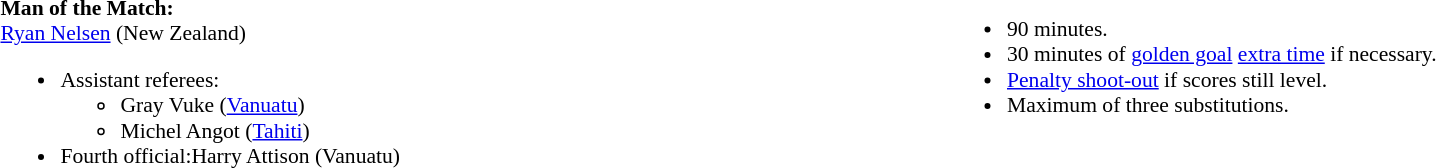<table style="width:100%;font-size:90%">
<tr>
<td><br><strong>Man of the Match:</strong>
<br><a href='#'>Ryan Nelsen</a> (New Zealand)<ul><li>Assistant referees:<ul><li>Gray Vuke (<a href='#'>Vanuatu</a>)</li><li>Michel Angot (<a href='#'>Tahiti</a>)</li></ul></li><li>Fourth official:Harry Attison (Vanuatu)</li></ul></td>
<td style="width:50%; vertical-align:top"><br><ul><li>90 minutes.</li><li>30 minutes of <a href='#'>golden goal</a> <a href='#'>extra time</a> if necessary.</li><li><a href='#'>Penalty shoot-out</a> if scores still level.</li><li>Maximum of three substitutions.</li></ul></td>
</tr>
</table>
